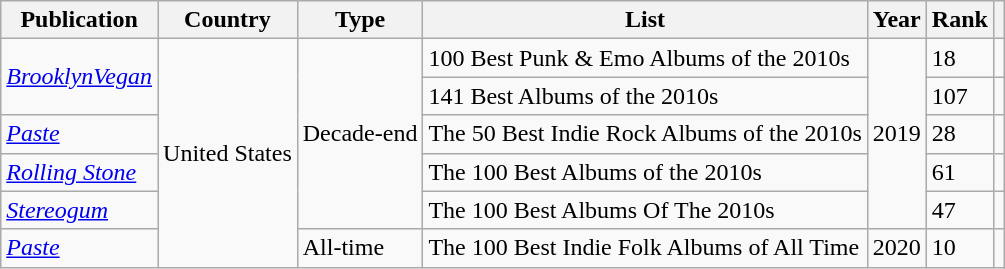<table class="wikitable sortable">
<tr>
<th>Publication</th>
<th>Country</th>
<th>Type</th>
<th>List</th>
<th>Year</th>
<th>Rank</th>
<th class="unsortable"></th>
</tr>
<tr>
<td scope="rowspan" rowspan=2><em><a href='#'>BrooklynVegan</a></em></td>
<td scope="rowspan" rowspan=6>United States</td>
<td scope="rowspan" rowspan=5>Decade-end</td>
<td>100 Best Punk & Emo Albums of the 2010s</td>
<td scope="rowspan" rowspan=5>2019</td>
<td>18</td>
<td></td>
</tr>
<tr>
<td>141 Best Albums of the 2010s</td>
<td>107</td>
<td></td>
</tr>
<tr>
<td><em><a href='#'>Paste</a></em></td>
<td>The 50 Best Indie Rock Albums of the 2010s</td>
<td>28</td>
<td></td>
</tr>
<tr>
<td><em><a href='#'>Rolling Stone</a></em></td>
<td>The 100 Best Albums of the 2010s</td>
<td>61</td>
<td></td>
</tr>
<tr>
<td><em><a href='#'>Stereogum</a></em></td>
<td>The 100 Best Albums Of The 2010s</td>
<td>47</td>
<td></td>
</tr>
<tr>
<td><em><a href='#'>Paste</a></em></td>
<td>All-time</td>
<td>The 100 Best Indie Folk Albums of All Time</td>
<td>2020</td>
<td>10</td>
<td></td>
</tr>
</table>
